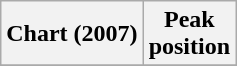<table class="wikitable plainrowheaders">
<tr>
<th scope="col">Chart (2007)</th>
<th scope="col">Peak<br>position</th>
</tr>
<tr>
</tr>
</table>
